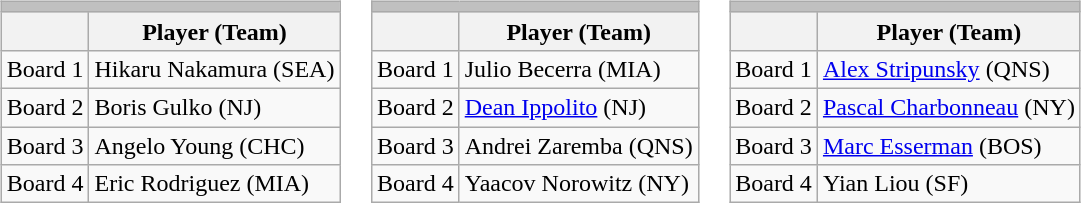<table>
<tr>
<td valign=left><br><table class="wikitable">
<tr>
<td style="background:silver;" colspan="2"><strong></strong></td>
</tr>
<tr>
<th></th>
<th>Player (Team)</th>
</tr>
<tr>
<td>Board 1</td>
<td>Hikaru Nakamura (SEA)</td>
</tr>
<tr>
<td>Board 2</td>
<td>Boris Gulko (NJ)</td>
</tr>
<tr>
<td>Board 3</td>
<td>Angelo Young (CHC)</td>
</tr>
<tr>
<td>Board 4</td>
<td>Eric Rodriguez (MIA)</td>
</tr>
</table>
</td>
<td valign=left><br><table class="wikitable">
<tr>
<td style="background:silver;" colspan="2"><strong></strong></td>
</tr>
<tr>
<th></th>
<th>Player (Team)</th>
</tr>
<tr>
<td>Board 1</td>
<td>Julio Becerra (MIA)</td>
</tr>
<tr>
<td>Board 2</td>
<td><a href='#'>Dean Ippolito</a> (NJ)</td>
</tr>
<tr>
<td>Board 3</td>
<td>Andrei Zaremba (QNS)</td>
</tr>
<tr>
<td>Board 4</td>
<td>Yaacov Norowitz (NY)</td>
</tr>
</table>
</td>
<td valign=left><br><table class="wikitable">
<tr>
<td style="background:silver;" colspan="2"><strong></strong></td>
</tr>
<tr>
<th></th>
<th>Player (Team)</th>
</tr>
<tr>
<td>Board 1</td>
<td><a href='#'>Alex Stripunsky</a> (QNS)</td>
</tr>
<tr>
<td>Board 2</td>
<td><a href='#'>Pascal Charbonneau</a> (NY)</td>
</tr>
<tr>
<td>Board 3</td>
<td><a href='#'>Marc Esserman</a> (BOS)</td>
</tr>
<tr>
<td>Board 4</td>
<td>Yian Liou (SF)</td>
</tr>
</table>
</td>
</tr>
</table>
